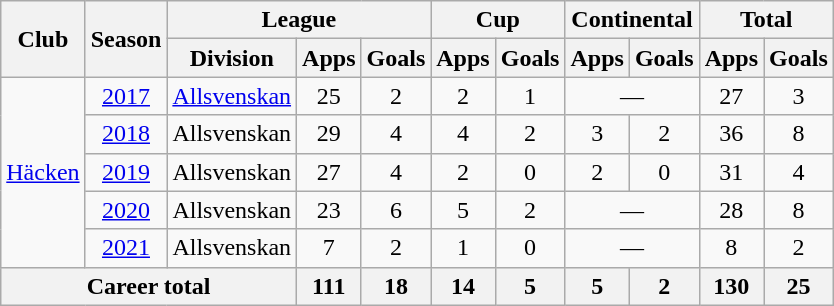<table class="wikitable" style="text-align:center">
<tr>
<th rowspan="2">Club</th>
<th rowspan="2">Season</th>
<th colspan="3">League</th>
<th colspan="2">Cup</th>
<th colspan="2">Continental</th>
<th colspan="2">Total</th>
</tr>
<tr>
<th>Division</th>
<th>Apps</th>
<th>Goals</th>
<th>Apps</th>
<th>Goals</th>
<th>Apps</th>
<th>Goals</th>
<th>Apps</th>
<th>Goals</th>
</tr>
<tr>
<td rowspan="5"><a href='#'>Häcken</a></td>
<td><a href='#'>2017</a></td>
<td><a href='#'>Allsvenskan</a></td>
<td>25</td>
<td>2</td>
<td>2</td>
<td>1</td>
<td colspan="2">—</td>
<td>27</td>
<td>3</td>
</tr>
<tr>
<td><a href='#'>2018</a></td>
<td>Allsvenskan</td>
<td>29</td>
<td>4</td>
<td>4</td>
<td>2</td>
<td>3</td>
<td>2</td>
<td>36</td>
<td>8</td>
</tr>
<tr>
<td><a href='#'>2019</a></td>
<td>Allsvenskan</td>
<td>27</td>
<td>4</td>
<td>2</td>
<td>0</td>
<td>2</td>
<td>0</td>
<td>31</td>
<td>4</td>
</tr>
<tr>
<td><a href='#'>2020</a></td>
<td>Allsvenskan</td>
<td>23</td>
<td>6</td>
<td>5</td>
<td>2</td>
<td colspan="2">—</td>
<td>28</td>
<td>8</td>
</tr>
<tr>
<td><a href='#'>2021</a></td>
<td>Allsvenskan</td>
<td>7</td>
<td>2</td>
<td>1</td>
<td>0</td>
<td colspan="2">—</td>
<td>8</td>
<td>2</td>
</tr>
<tr>
<th colspan="3">Career total</th>
<th>111</th>
<th>18</th>
<th>14</th>
<th>5</th>
<th>5</th>
<th>2</th>
<th>130</th>
<th>25</th>
</tr>
</table>
